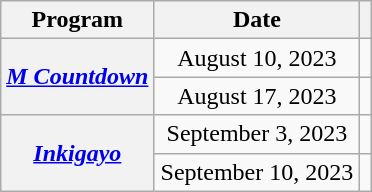<table class="wikitable plainrowheaders sortable" style="text-align:center;">
<tr>
<th scope="col">Program</th>
<th width="130" scope="col">Date</th>
<th scope="col" class="unsortable"></th>
</tr>
<tr>
<th scope="row" rowspan="2"><em><a href='#'>M Countdown</a></em></th>
<td>August 10, 2023</td>
<td style="text-align:center"></td>
</tr>
<tr>
<td>August 17, 2023</td>
<td style="text-align:center"></td>
</tr>
<tr>
<th scope="row" rowspan="2"><em><a href='#'>Inkigayo</a></em></th>
<td>September 3, 2023</td>
<td style="text-align:center"></td>
</tr>
<tr>
<td>September 10, 2023</td>
<td></td>
</tr>
</table>
